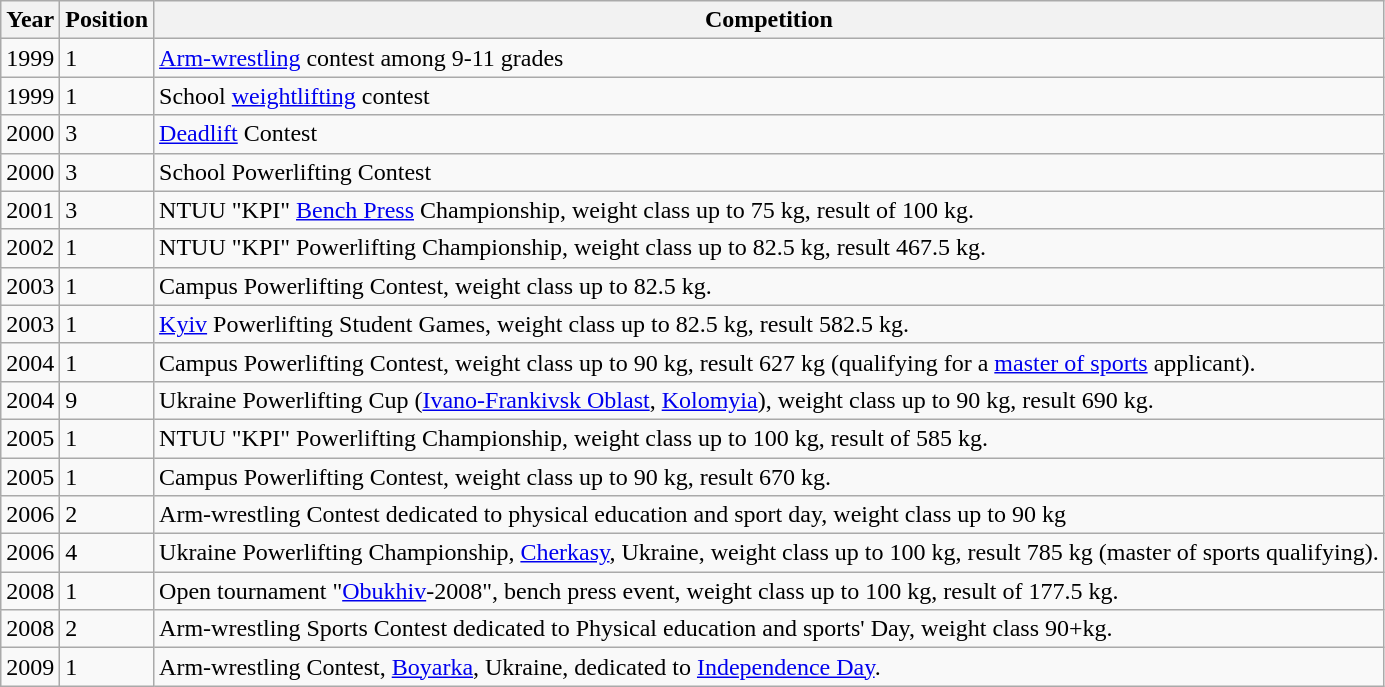<table class="wikitable">
<tr>
<th>Year</th>
<th>Position</th>
<th>Competition</th>
</tr>
<tr>
<td>1999</td>
<td>1</td>
<td><a href='#'>Arm-wrestling</a> contest among 9-11 grades</td>
</tr>
<tr>
<td>1999</td>
<td>1</td>
<td>School <a href='#'>weightlifting</a> contest</td>
</tr>
<tr>
<td>2000</td>
<td>3</td>
<td><a href='#'>Deadlift</a> Contest</td>
</tr>
<tr>
<td>2000</td>
<td>3</td>
<td>School Powerlifting Contest</td>
</tr>
<tr>
<td>2001</td>
<td>3</td>
<td>NTUU "KPI" <a href='#'>Bench Press</a> Championship, weight class up to 75 kg, result of 100 kg.</td>
</tr>
<tr>
<td>2002</td>
<td>1</td>
<td>NTUU "KPI" Powerlifting Championship, weight class up to 82.5 kg, result 467.5 kg.</td>
</tr>
<tr>
<td>2003</td>
<td>1</td>
<td>Campus Powerlifting Contest, weight class up to 82.5 kg.</td>
</tr>
<tr>
<td>2003</td>
<td>1</td>
<td><a href='#'>Kyiv</a> Powerlifting Student Games, weight class up to 82.5 kg, result 582.5 kg.</td>
</tr>
<tr>
<td>2004</td>
<td>1</td>
<td>Campus Powerlifting Contest, weight class up to 90 kg, result 627 kg (qualifying for a <a href='#'>master of sports</a> applicant).</td>
</tr>
<tr>
<td>2004</td>
<td>9</td>
<td>Ukraine Powerlifting Cup (<a href='#'>Ivano-Frankivsk Oblast</a>, <a href='#'>Kolomyia</a>), weight class up to 90 kg, result 690 kg.</td>
</tr>
<tr>
<td>2005</td>
<td>1</td>
<td>NTUU "KPI" Powerlifting Championship, weight class up to 100 kg, result of 585 kg.</td>
</tr>
<tr>
<td>2005</td>
<td>1</td>
<td>Campus Powerlifting Contest, weight class up to 90 kg, result 670 kg.</td>
</tr>
<tr>
<td>2006</td>
<td>2</td>
<td>Arm-wrestling Contest dedicated to physical education and sport day, weight class up to 90 kg</td>
</tr>
<tr>
<td>2006</td>
<td>4</td>
<td>Ukraine Powerlifting Championship, <a href='#'>Cherkasy</a>, Ukraine, weight class up to 100 kg, result 785 kg (master of sports qualifying).</td>
</tr>
<tr>
<td>2008</td>
<td>1</td>
<td>Open tournament "<a href='#'>Obukhiv</a>-2008", bench press event, weight class up to 100 kg, result of 177.5 kg.</td>
</tr>
<tr>
<td>2008</td>
<td>2</td>
<td>Arm-wrestling Sports Contest dedicated to Physical education and sports' Day, weight class 90+kg.</td>
</tr>
<tr>
<td>2009</td>
<td>1</td>
<td>Arm-wrestling Contest, <a href='#'>Boyarka</a>, Ukraine, dedicated to <a href='#'>Independence Day</a>.</td>
</tr>
</table>
